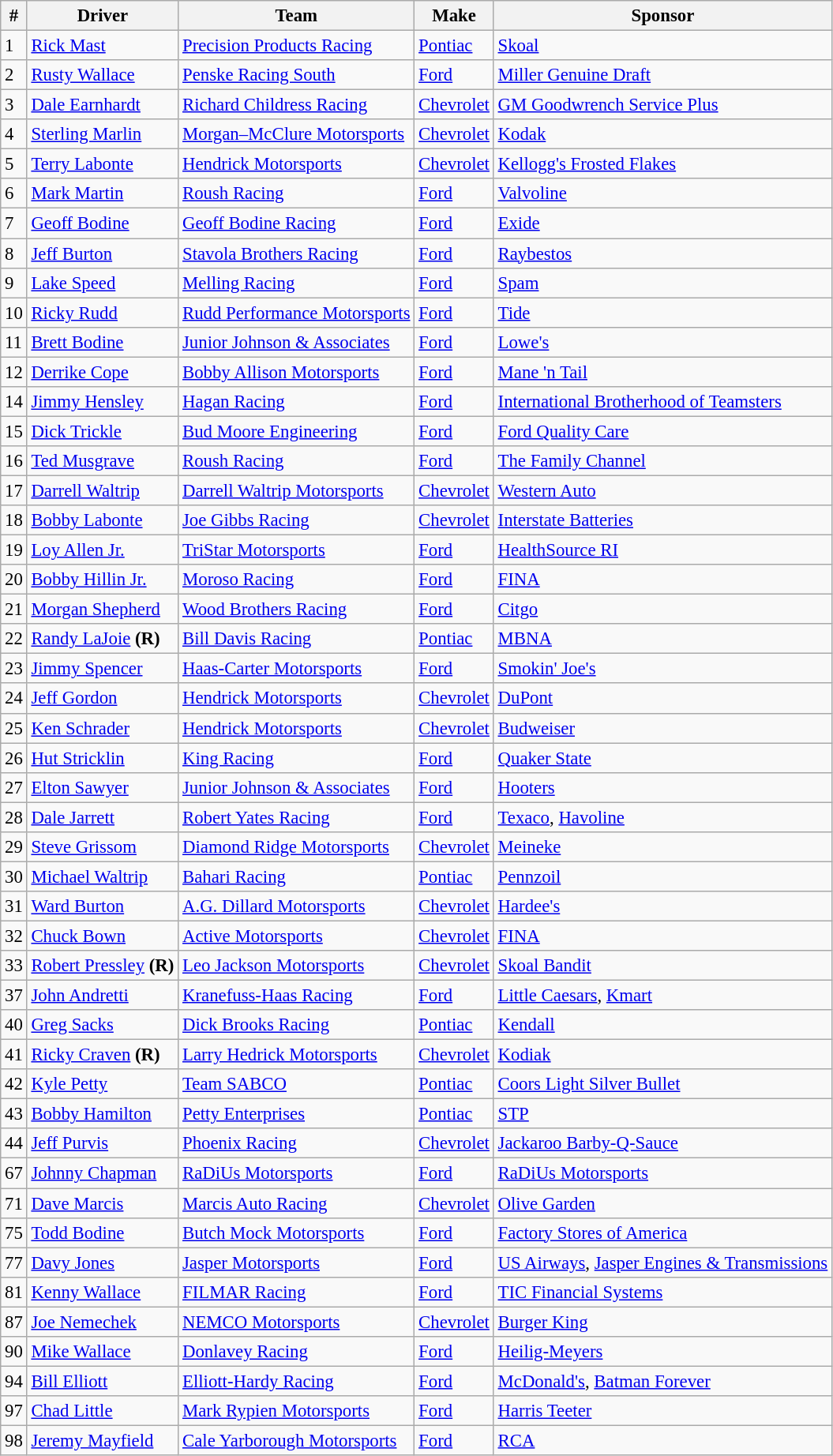<table class="wikitable" style="font-size:95%">
<tr>
<th>#</th>
<th>Driver</th>
<th>Team</th>
<th>Make</th>
<th>Sponsor</th>
</tr>
<tr>
<td>1</td>
<td><a href='#'>Rick Mast</a></td>
<td><a href='#'>Precision Products Racing</a></td>
<td><a href='#'>Pontiac</a></td>
<td><a href='#'>Skoal</a></td>
</tr>
<tr>
<td>2</td>
<td><a href='#'>Rusty Wallace</a></td>
<td><a href='#'>Penske Racing South</a></td>
<td><a href='#'>Ford</a></td>
<td><a href='#'>Miller Genuine Draft</a></td>
</tr>
<tr>
<td>3</td>
<td><a href='#'>Dale Earnhardt</a></td>
<td><a href='#'>Richard Childress Racing</a></td>
<td><a href='#'>Chevrolet</a></td>
<td><a href='#'>GM Goodwrench Service Plus</a></td>
</tr>
<tr>
<td>4</td>
<td><a href='#'>Sterling Marlin</a></td>
<td><a href='#'>Morgan–McClure Motorsports</a></td>
<td><a href='#'>Chevrolet</a></td>
<td><a href='#'>Kodak</a></td>
</tr>
<tr>
<td>5</td>
<td><a href='#'>Terry Labonte</a></td>
<td><a href='#'>Hendrick Motorsports</a></td>
<td><a href='#'>Chevrolet</a></td>
<td><a href='#'>Kellogg's Frosted Flakes</a></td>
</tr>
<tr>
<td>6</td>
<td><a href='#'>Mark Martin</a></td>
<td><a href='#'>Roush Racing</a></td>
<td><a href='#'>Ford</a></td>
<td><a href='#'>Valvoline</a></td>
</tr>
<tr>
<td>7</td>
<td><a href='#'>Geoff Bodine</a></td>
<td><a href='#'>Geoff Bodine Racing</a></td>
<td><a href='#'>Ford</a></td>
<td><a href='#'>Exide</a></td>
</tr>
<tr>
<td>8</td>
<td><a href='#'>Jeff Burton</a></td>
<td><a href='#'>Stavola Brothers Racing</a></td>
<td><a href='#'>Ford</a></td>
<td><a href='#'>Raybestos</a></td>
</tr>
<tr>
<td>9</td>
<td><a href='#'>Lake Speed</a></td>
<td><a href='#'>Melling Racing</a></td>
<td><a href='#'>Ford</a></td>
<td><a href='#'>Spam</a></td>
</tr>
<tr>
<td>10</td>
<td><a href='#'>Ricky Rudd</a></td>
<td><a href='#'>Rudd Performance Motorsports</a></td>
<td><a href='#'>Ford</a></td>
<td><a href='#'>Tide</a></td>
</tr>
<tr>
<td>11</td>
<td><a href='#'>Brett Bodine</a></td>
<td><a href='#'>Junior Johnson & Associates</a></td>
<td><a href='#'>Ford</a></td>
<td><a href='#'>Lowe's</a></td>
</tr>
<tr>
<td>12</td>
<td><a href='#'>Derrike Cope</a></td>
<td><a href='#'>Bobby Allison Motorsports</a></td>
<td><a href='#'>Ford</a></td>
<td><a href='#'>Mane 'n Tail</a></td>
</tr>
<tr>
<td>14</td>
<td><a href='#'>Jimmy Hensley</a></td>
<td><a href='#'>Hagan Racing</a></td>
<td><a href='#'>Ford</a></td>
<td><a href='#'>International Brotherhood of Teamsters</a></td>
</tr>
<tr>
<td>15</td>
<td><a href='#'>Dick Trickle</a></td>
<td><a href='#'>Bud Moore Engineering</a></td>
<td><a href='#'>Ford</a></td>
<td><a href='#'>Ford Quality Care</a></td>
</tr>
<tr>
<td>16</td>
<td><a href='#'>Ted Musgrave</a></td>
<td><a href='#'>Roush Racing</a></td>
<td><a href='#'>Ford</a></td>
<td><a href='#'>The Family Channel</a></td>
</tr>
<tr>
<td>17</td>
<td><a href='#'>Darrell Waltrip</a></td>
<td><a href='#'>Darrell Waltrip Motorsports</a></td>
<td><a href='#'>Chevrolet</a></td>
<td><a href='#'>Western Auto</a></td>
</tr>
<tr>
<td>18</td>
<td><a href='#'>Bobby Labonte</a></td>
<td><a href='#'>Joe Gibbs Racing</a></td>
<td><a href='#'>Chevrolet</a></td>
<td><a href='#'>Interstate Batteries</a></td>
</tr>
<tr>
<td>19</td>
<td><a href='#'>Loy Allen Jr.</a></td>
<td><a href='#'>TriStar Motorsports</a></td>
<td><a href='#'>Ford</a></td>
<td><a href='#'>HealthSource RI</a></td>
</tr>
<tr>
<td>20</td>
<td><a href='#'>Bobby Hillin Jr.</a></td>
<td><a href='#'>Moroso Racing</a></td>
<td><a href='#'>Ford</a></td>
<td><a href='#'>FINA</a></td>
</tr>
<tr>
<td>21</td>
<td><a href='#'>Morgan Shepherd</a></td>
<td><a href='#'>Wood Brothers Racing</a></td>
<td><a href='#'>Ford</a></td>
<td><a href='#'>Citgo</a></td>
</tr>
<tr>
<td>22</td>
<td><a href='#'>Randy LaJoie</a> <strong>(R)</strong></td>
<td><a href='#'>Bill Davis Racing</a></td>
<td><a href='#'>Pontiac</a></td>
<td><a href='#'>MBNA</a></td>
</tr>
<tr>
<td>23</td>
<td><a href='#'>Jimmy Spencer</a></td>
<td><a href='#'>Haas-Carter Motorsports</a></td>
<td><a href='#'>Ford</a></td>
<td><a href='#'>Smokin' Joe's</a></td>
</tr>
<tr>
<td>24</td>
<td><a href='#'>Jeff Gordon</a></td>
<td><a href='#'>Hendrick Motorsports</a></td>
<td><a href='#'>Chevrolet</a></td>
<td><a href='#'>DuPont</a></td>
</tr>
<tr>
<td>25</td>
<td><a href='#'>Ken Schrader</a></td>
<td><a href='#'>Hendrick Motorsports</a></td>
<td><a href='#'>Chevrolet</a></td>
<td><a href='#'>Budweiser</a></td>
</tr>
<tr>
<td>26</td>
<td><a href='#'>Hut Stricklin</a></td>
<td><a href='#'>King Racing</a></td>
<td><a href='#'>Ford</a></td>
<td><a href='#'>Quaker State</a></td>
</tr>
<tr>
<td>27</td>
<td><a href='#'>Elton Sawyer</a></td>
<td><a href='#'>Junior Johnson & Associates</a></td>
<td><a href='#'>Ford</a></td>
<td><a href='#'>Hooters</a></td>
</tr>
<tr>
<td>28</td>
<td><a href='#'>Dale Jarrett</a></td>
<td><a href='#'>Robert Yates Racing</a></td>
<td><a href='#'>Ford</a></td>
<td><a href='#'>Texaco</a>, <a href='#'>Havoline</a></td>
</tr>
<tr>
<td>29</td>
<td><a href='#'>Steve Grissom</a></td>
<td><a href='#'>Diamond Ridge Motorsports</a></td>
<td><a href='#'>Chevrolet</a></td>
<td><a href='#'>Meineke</a></td>
</tr>
<tr>
<td>30</td>
<td><a href='#'>Michael Waltrip</a></td>
<td><a href='#'>Bahari Racing</a></td>
<td><a href='#'>Pontiac</a></td>
<td><a href='#'>Pennzoil</a></td>
</tr>
<tr>
<td>31</td>
<td><a href='#'>Ward Burton</a></td>
<td><a href='#'>A.G. Dillard Motorsports</a></td>
<td><a href='#'>Chevrolet</a></td>
<td><a href='#'>Hardee's</a></td>
</tr>
<tr>
<td>32</td>
<td><a href='#'>Chuck Bown</a></td>
<td><a href='#'>Active Motorsports</a></td>
<td><a href='#'>Chevrolet</a></td>
<td><a href='#'>FINA</a></td>
</tr>
<tr>
<td>33</td>
<td><a href='#'>Robert Pressley</a> <strong>(R)</strong></td>
<td><a href='#'>Leo Jackson Motorsports</a></td>
<td><a href='#'>Chevrolet</a></td>
<td><a href='#'>Skoal Bandit</a></td>
</tr>
<tr>
<td>37</td>
<td><a href='#'>John Andretti</a></td>
<td><a href='#'>Kranefuss-Haas Racing</a></td>
<td><a href='#'>Ford</a></td>
<td><a href='#'>Little Caesars</a>, <a href='#'>Kmart</a></td>
</tr>
<tr>
<td>40</td>
<td><a href='#'>Greg Sacks</a></td>
<td><a href='#'>Dick Brooks Racing</a></td>
<td><a href='#'>Pontiac</a></td>
<td><a href='#'>Kendall</a></td>
</tr>
<tr>
<td>41</td>
<td><a href='#'>Ricky Craven</a> <strong>(R)</strong></td>
<td><a href='#'>Larry Hedrick Motorsports</a></td>
<td><a href='#'>Chevrolet</a></td>
<td><a href='#'>Kodiak</a></td>
</tr>
<tr>
<td>42</td>
<td><a href='#'>Kyle Petty</a></td>
<td><a href='#'>Team SABCO</a></td>
<td><a href='#'>Pontiac</a></td>
<td><a href='#'>Coors Light Silver Bullet</a></td>
</tr>
<tr>
<td>43</td>
<td><a href='#'>Bobby Hamilton</a></td>
<td><a href='#'>Petty Enterprises</a></td>
<td><a href='#'>Pontiac</a></td>
<td><a href='#'>STP</a></td>
</tr>
<tr>
<td>44</td>
<td><a href='#'>Jeff Purvis</a></td>
<td><a href='#'>Phoenix Racing</a></td>
<td><a href='#'>Chevrolet</a></td>
<td><a href='#'>Jackaroo Barby-Q-Sauce</a></td>
</tr>
<tr>
<td>67</td>
<td><a href='#'>Johnny Chapman</a></td>
<td><a href='#'>RaDiUs Motorsports</a></td>
<td><a href='#'>Ford</a></td>
<td><a href='#'>RaDiUs Motorsports</a></td>
</tr>
<tr>
<td>71</td>
<td><a href='#'>Dave Marcis</a></td>
<td><a href='#'>Marcis Auto Racing</a></td>
<td><a href='#'>Chevrolet</a></td>
<td><a href='#'>Olive Garden</a></td>
</tr>
<tr>
<td>75</td>
<td><a href='#'>Todd Bodine</a></td>
<td><a href='#'>Butch Mock Motorsports</a></td>
<td><a href='#'>Ford</a></td>
<td><a href='#'>Factory Stores of America</a></td>
</tr>
<tr>
<td>77</td>
<td><a href='#'>Davy Jones</a></td>
<td><a href='#'>Jasper Motorsports</a></td>
<td><a href='#'>Ford</a></td>
<td><a href='#'>US Airways</a>, <a href='#'>Jasper Engines & Transmissions</a></td>
</tr>
<tr>
<td>81</td>
<td><a href='#'>Kenny Wallace</a></td>
<td><a href='#'>FILMAR Racing</a></td>
<td><a href='#'>Ford</a></td>
<td><a href='#'>TIC Financial Systems</a></td>
</tr>
<tr>
<td>87</td>
<td><a href='#'>Joe Nemechek</a></td>
<td><a href='#'>NEMCO Motorsports</a></td>
<td><a href='#'>Chevrolet</a></td>
<td><a href='#'>Burger King</a></td>
</tr>
<tr>
<td>90</td>
<td><a href='#'>Mike Wallace</a></td>
<td><a href='#'>Donlavey Racing</a></td>
<td><a href='#'>Ford</a></td>
<td><a href='#'>Heilig-Meyers</a></td>
</tr>
<tr>
<td>94</td>
<td><a href='#'>Bill Elliott</a></td>
<td><a href='#'>Elliott-Hardy Racing</a></td>
<td><a href='#'>Ford</a></td>
<td><a href='#'>McDonald's</a>, <a href='#'>Batman Forever</a></td>
</tr>
<tr>
<td>97</td>
<td><a href='#'>Chad Little</a></td>
<td><a href='#'>Mark Rypien Motorsports</a></td>
<td><a href='#'>Ford</a></td>
<td><a href='#'>Harris Teeter</a></td>
</tr>
<tr>
<td>98</td>
<td><a href='#'>Jeremy Mayfield</a></td>
<td><a href='#'>Cale Yarborough Motorsports</a></td>
<td><a href='#'>Ford</a></td>
<td><a href='#'>RCA</a></td>
</tr>
</table>
